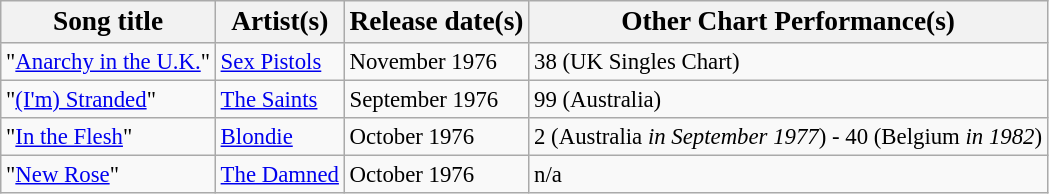<table class="wikitable sortable" style="font-size:95%;">
<tr>
<th><big>Song title</big></th>
<th><big>Artist(s)</big></th>
<th><big>Release date(s)</big></th>
<th><big>Other Chart Performance(s)</big></th>
</tr>
<tr>
<td>"<a href='#'>Anarchy in the U.K.</a>"</td>
<td><a href='#'>Sex Pistols</a></td>
<td>November 1976</td>
<td>38 (UK Singles Chart)</td>
</tr>
<tr>
<td>"<a href='#'>(I'm) Stranded</a>"</td>
<td><a href='#'>The Saints</a></td>
<td>September 1976</td>
<td>99 (Australia)</td>
</tr>
<tr>
<td>"<a href='#'>In the Flesh</a>"</td>
<td><a href='#'>Blondie</a></td>
<td>October 1976</td>
<td>2 (Australia <em>in September 1977</em>) - 40 (Belgium <em>in 1982</em>)</td>
</tr>
<tr>
<td>"<a href='#'>New Rose</a>"</td>
<td><a href='#'>The Damned</a></td>
<td>October 1976</td>
<td>n/a</td>
</tr>
</table>
